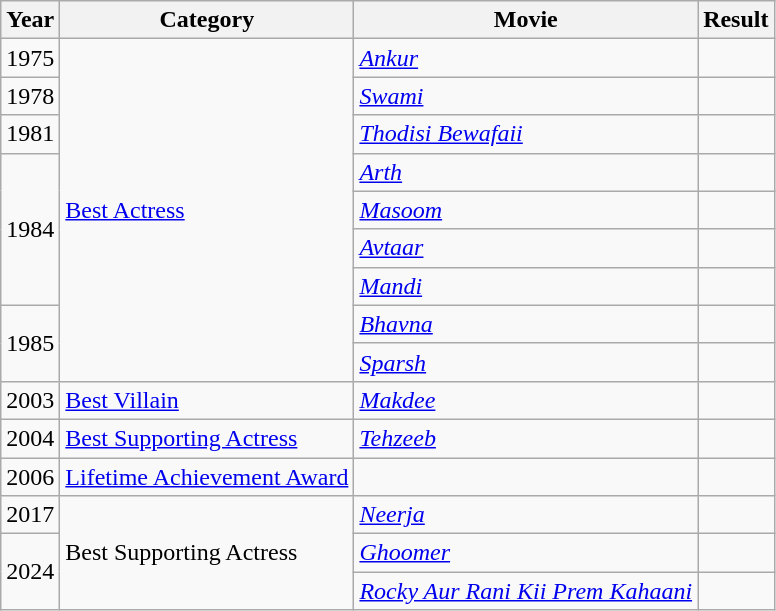<table class="wikitable sortable">
<tr>
<th>Year</th>
<th>Category</th>
<th>Movie</th>
<th>Result</th>
</tr>
<tr>
<td>1975</td>
<td rowspan="9"><a href='#'>Best Actress</a></td>
<td><em><a href='#'>Ankur</a></em></td>
<td></td>
</tr>
<tr>
<td>1978</td>
<td><em><a href='#'>Swami</a></em></td>
<td></td>
</tr>
<tr>
<td>1981</td>
<td><em><a href='#'>Thodisi Bewafaii</a></em></td>
<td></td>
</tr>
<tr>
<td rowspan="4">1984</td>
<td><em><a href='#'>Arth</a></em></td>
<td></td>
</tr>
<tr>
<td><em><a href='#'>Masoom</a></em></td>
<td></td>
</tr>
<tr>
<td><em><a href='#'>Avtaar</a></em></td>
<td></td>
</tr>
<tr>
<td><em><a href='#'>Mandi</a></em></td>
<td></td>
</tr>
<tr>
<td rowspan="2">1985</td>
<td><em><a href='#'>Bhavna</a></em></td>
<td></td>
</tr>
<tr>
<td><em><a href='#'>Sparsh</a></em></td>
<td></td>
</tr>
<tr>
<td>2003</td>
<td><a href='#'>Best Villain</a></td>
<td><em><a href='#'>Makdee</a></em></td>
<td></td>
</tr>
<tr>
<td>2004</td>
<td><a href='#'>Best Supporting Actress</a></td>
<td><em><a href='#'>Tehzeeb</a></em></td>
<td></td>
</tr>
<tr>
<td>2006</td>
<td><a href='#'>Lifetime Achievement Award</a></td>
<td></td>
<td></td>
</tr>
<tr>
<td>2017</td>
<td rowspan="3">Best Supporting Actress</td>
<td><em><a href='#'>Neerja</a></em></td>
<td></td>
</tr>
<tr>
<td rowspan="2">2024</td>
<td><em><a href='#'>Ghoomer</a></em></td>
<td></td>
</tr>
<tr>
<td><em><a href='#'>Rocky Aur Rani Kii Prem Kahaani</a></em></td>
<td></td>
</tr>
</table>
